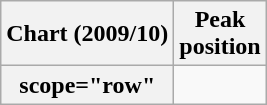<table class="wikitable sortable plainrowheaders">
<tr>
<th scope="col">Chart (2009/10)</th>
<th scope="col">Peak<br>position</th>
</tr>
<tr>
<th>scope="row"</th>
</tr>
</table>
